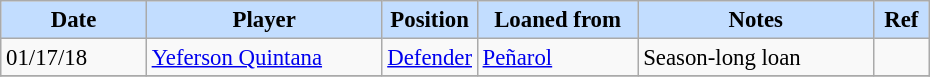<table class="wikitable" style="text-align:left; font-size:95%;">
<tr>
<th style="background:#c2ddff; width:90px;">Date</th>
<th style="background:#c2ddff; width:150px;">Player</th>
<th style="background:#c2ddff; width:50px;">Position</th>
<th style="background:#c2ddff; width:100px;">Loaned from</th>
<th style="background:#c2ddff; width:150px;">Notes</th>
<th style="background:#c2ddff; width:30px;">Ref</th>
</tr>
<tr>
<td>01/17/18</td>
<td> <a href='#'>Yeferson Quintana</a></td>
<td><a href='#'>Defender</a></td>
<td> <a href='#'>Peñarol</a></td>
<td>Season-long loan</td>
<td></td>
</tr>
<tr>
</tr>
</table>
